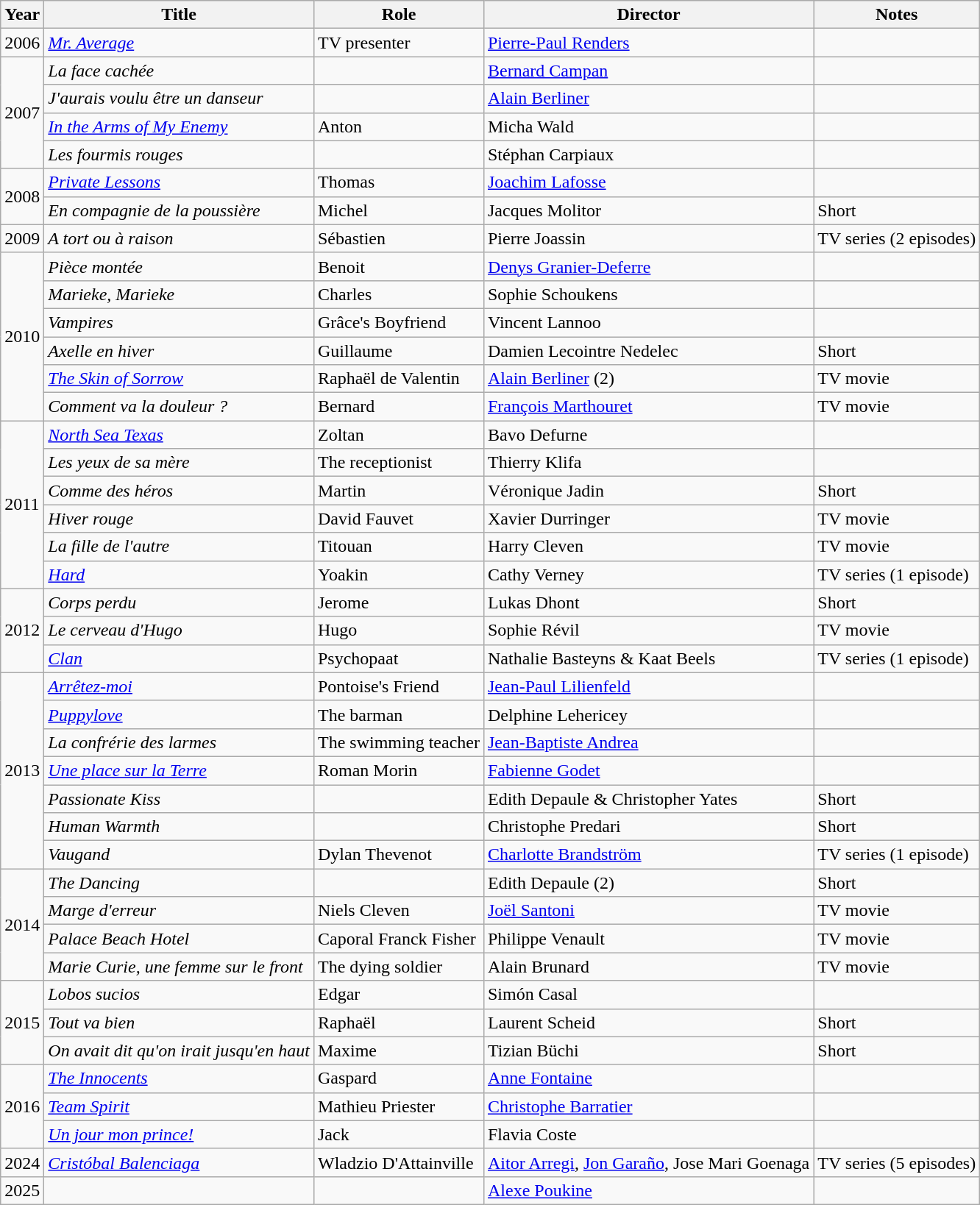<table class="wikitable">
<tr>
<th>Year</th>
<th>Title</th>
<th>Role</th>
<th>Director</th>
<th>Notes</th>
</tr>
<tr>
<td rowspan=1>2006</td>
<td><em><a href='#'>Mr. Average</a></em></td>
<td>TV presenter</td>
<td><a href='#'>Pierre-Paul Renders</a></td>
<td></td>
</tr>
<tr>
<td rowspan=4>2007</td>
<td><em>La face cachée</em></td>
<td></td>
<td><a href='#'>Bernard Campan</a></td>
<td></td>
</tr>
<tr>
<td><em>J'aurais voulu être un danseur</em></td>
<td></td>
<td><a href='#'>Alain Berliner</a></td>
<td></td>
</tr>
<tr>
<td><em><a href='#'>In the Arms of My Enemy</a></em></td>
<td>Anton</td>
<td>Micha Wald</td>
<td></td>
</tr>
<tr>
<td><em>Les fourmis rouges</em></td>
<td></td>
<td>Stéphan Carpiaux</td>
<td></td>
</tr>
<tr>
<td rowspan=2>2008</td>
<td><em><a href='#'>Private Lessons</a></em></td>
<td>Thomas</td>
<td><a href='#'>Joachim Lafosse</a></td>
<td></td>
</tr>
<tr>
<td><em>En compagnie de la poussière</em></td>
<td>Michel</td>
<td>Jacques Molitor</td>
<td>Short</td>
</tr>
<tr>
<td rowspan=1>2009</td>
<td><em>A tort ou à raison</em></td>
<td>Sébastien</td>
<td>Pierre Joassin</td>
<td>TV series (2 episodes)</td>
</tr>
<tr>
<td rowspan=6>2010</td>
<td><em>Pièce montée</em></td>
<td>Benoit</td>
<td><a href='#'>Denys Granier-Deferre</a></td>
<td></td>
</tr>
<tr>
<td><em>Marieke, Marieke</em></td>
<td>Charles</td>
<td>Sophie Schoukens</td>
<td></td>
</tr>
<tr>
<td><em>Vampires</em></td>
<td>Grâce's Boyfriend</td>
<td>Vincent Lannoo</td>
<td></td>
</tr>
<tr>
<td><em>Axelle en hiver</em></td>
<td>Guillaume</td>
<td>Damien Lecointre Nedelec</td>
<td>Short</td>
</tr>
<tr>
<td><em><a href='#'>The Skin of Sorrow</a></em></td>
<td>Raphaël de Valentin</td>
<td><a href='#'>Alain Berliner</a> (2)</td>
<td>TV movie</td>
</tr>
<tr>
<td><em>Comment va la douleur ?</em></td>
<td>Bernard</td>
<td><a href='#'>François Marthouret</a></td>
<td>TV movie</td>
</tr>
<tr>
<td rowspan=6>2011</td>
<td><em><a href='#'>North Sea Texas</a></em></td>
<td>Zoltan</td>
<td>Bavo Defurne</td>
<td></td>
</tr>
<tr>
<td><em>Les yeux de sa mère</em></td>
<td>The receptionist</td>
<td>Thierry Klifa</td>
<td></td>
</tr>
<tr>
<td><em>Comme des héros</em></td>
<td>Martin</td>
<td>Véronique Jadin</td>
<td>Short</td>
</tr>
<tr>
<td><em>Hiver rouge</em></td>
<td>David Fauvet</td>
<td>Xavier Durringer</td>
<td>TV movie</td>
</tr>
<tr>
<td><em>La fille de l'autre</em></td>
<td>Titouan</td>
<td>Harry Cleven</td>
<td>TV movie</td>
</tr>
<tr>
<td><em><a href='#'>Hard</a></em></td>
<td>Yoakin</td>
<td>Cathy Verney</td>
<td>TV series (1 episode)</td>
</tr>
<tr>
<td rowspan=3>2012</td>
<td><em>Corps perdu</em></td>
<td>Jerome</td>
<td>Lukas Dhont</td>
<td>Short</td>
</tr>
<tr>
<td><em>Le cerveau d'Hugo</em></td>
<td>Hugo</td>
<td>Sophie Révil</td>
<td>TV movie</td>
</tr>
<tr>
<td><em><a href='#'>Clan</a></em></td>
<td>Psychopaat</td>
<td>Nathalie Basteyns & Kaat Beels</td>
<td>TV series (1 episode)</td>
</tr>
<tr>
<td rowspan=7>2013</td>
<td><em><a href='#'>Arrêtez-moi</a></em></td>
<td>Pontoise's Friend</td>
<td><a href='#'>Jean-Paul Lilienfeld</a></td>
<td></td>
</tr>
<tr>
<td><em><a href='#'>Puppylove</a></em></td>
<td>The barman</td>
<td>Delphine Lehericey</td>
<td></td>
</tr>
<tr>
<td><em>La confrérie des larmes</em></td>
<td>The swimming teacher</td>
<td><a href='#'>Jean-Baptiste Andrea</a></td>
<td></td>
</tr>
<tr>
<td><em><a href='#'>Une place sur la Terre</a></em></td>
<td>Roman Morin</td>
<td><a href='#'>Fabienne Godet</a></td>
<td></td>
</tr>
<tr>
<td><em>Passionate Kiss</em></td>
<td></td>
<td>Edith Depaule & Christopher Yates</td>
<td>Short</td>
</tr>
<tr>
<td><em>Human Warmth</em></td>
<td></td>
<td>Christophe Predari</td>
<td>Short</td>
</tr>
<tr>
<td><em>Vaugand</em></td>
<td>Dylan Thevenot</td>
<td><a href='#'>Charlotte Brandström</a></td>
<td>TV series (1 episode)</td>
</tr>
<tr>
<td rowspan=4>2014</td>
<td><em>The Dancing</em></td>
<td></td>
<td>Edith Depaule (2)</td>
<td>Short</td>
</tr>
<tr>
<td><em>Marge d'erreur</em></td>
<td>Niels Cleven</td>
<td><a href='#'>Joël Santoni</a></td>
<td>TV movie</td>
</tr>
<tr>
<td><em>Palace Beach Hotel</em></td>
<td>Caporal Franck Fisher</td>
<td>Philippe Venault</td>
<td>TV movie</td>
</tr>
<tr>
<td><em>Marie Curie, une femme sur le front</em></td>
<td>The dying soldier</td>
<td>Alain Brunard</td>
<td>TV movie</td>
</tr>
<tr>
<td rowspan=3>2015</td>
<td><em>Lobos sucios</em></td>
<td>Edgar</td>
<td>Simón Casal</td>
<td></td>
</tr>
<tr>
<td><em>Tout va bien</em></td>
<td>Raphaël</td>
<td>Laurent Scheid</td>
<td>Short</td>
</tr>
<tr>
<td><em>On avait dit qu'on irait jusqu'en haut</em></td>
<td>Maxime</td>
<td>Tizian Büchi</td>
<td>Short</td>
</tr>
<tr>
<td rowspan=3>2016</td>
<td><em><a href='#'>The Innocents</a></em></td>
<td>Gaspard</td>
<td><a href='#'>Anne Fontaine</a></td>
<td></td>
</tr>
<tr>
<td><em><a href='#'>Team Spirit</a></em></td>
<td>Mathieu Priester</td>
<td><a href='#'>Christophe Barratier</a></td>
<td></td>
</tr>
<tr>
<td><em><a href='#'>Un jour mon prince!</a></em></td>
<td>Jack</td>
<td>Flavia Coste</td>
<td></td>
</tr>
<tr>
<td>2024</td>
<td><em><a href='#'>Cristóbal Balenciaga</a></em></td>
<td>Wladzio D'Attainville</td>
<td><a href='#'>Aitor Arregi</a>, <a href='#'>Jon Garaño</a>, Jose Mari Goenaga</td>
<td>TV series (5 episodes)</td>
</tr>
<tr>
<td>2025</td>
<td></td>
<td></td>
<td><a href='#'>Alexe Poukine</a></td>
<td></td>
</tr>
</table>
